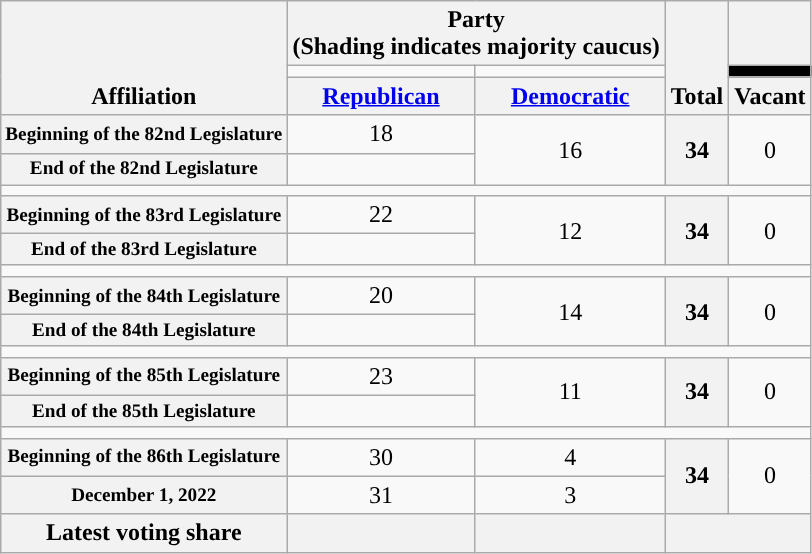<table class="wikitable" style="text-align:center">
<tr style="vertical-align:bottom;">
<th rowspan="3">Affiliation</th>
<th colspan="2">Party <div>(Shading indicates majority caucus)</div></th>
<th rowspan="3">Total</th>
<th></th>
</tr>
<tr style="height:5px">
<td style="background-color:"></td>
<td style="background-color:"></td>
<td style="background: black"></td>
</tr>
<tr>
<th><a href='#'>Republican</a></th>
<th><a href='#'>Democratic</a></th>
<th>Vacant</th>
</tr>
<tr>
<th nowrap="" style="font-size:80%">Beginning of the 82nd Legislature</th>
<td>18</td>
<td rowspan="2">16</td>
<th rowspan="2">34</th>
<td rowspan="2">0</td>
</tr>
<tr>
<th nowrap="" style="font-size:80%">End of the 82nd Legislature</th>
</tr>
<tr>
<td colspan="5"></td>
</tr>
<tr>
<th nowrap="" style="font-size:80%">Beginning of the 83rd Legislature</th>
<td>22</td>
<td rowspan="2">12</td>
<th rowspan="2">34</th>
<td rowspan="2">0</td>
</tr>
<tr>
<th nowrap="" style="font-size:80%">End of the 83rd Legislature</th>
</tr>
<tr>
<td colspan="5"></td>
</tr>
<tr>
<th nowrap="" style="font-size:80%">Beginning of the 84th Legislature</th>
<td>20</td>
<td rowspan="2">14</td>
<th rowspan="2">34</th>
<td rowspan="2">0</td>
</tr>
<tr>
<th nowrap="" style="font-size:80%">End of the 84th Legislature</th>
</tr>
<tr>
<td colspan="5"></td>
</tr>
<tr>
<th nowrap="" style="font-size:80%">Beginning of the 85th Legislature</th>
<td>23</td>
<td rowspan="2">11</td>
<th rowspan="2">34</th>
<td rowspan="2">0</td>
</tr>
<tr>
<th nowrap="" style="font-size:80%">End of the 85th Legislature</th>
</tr>
<tr>
<td colspan="5"></td>
</tr>
<tr>
<th nowrap="" style="font-size:80%">Beginning of the 86th Legislature</th>
<td>30</td>
<td>4</td>
<th rowspan=2>34</th>
<td rowspan=2>0</td>
</tr>
<tr>
<th nowrap="" style="font-size:80%">December 1, 2022</th>
<td>31</td>
<td>3</td>
</tr>
<tr>
<th>Latest voting share</th>
<th></th>
<th></th>
<th colspan=2></th>
</tr>
</table>
